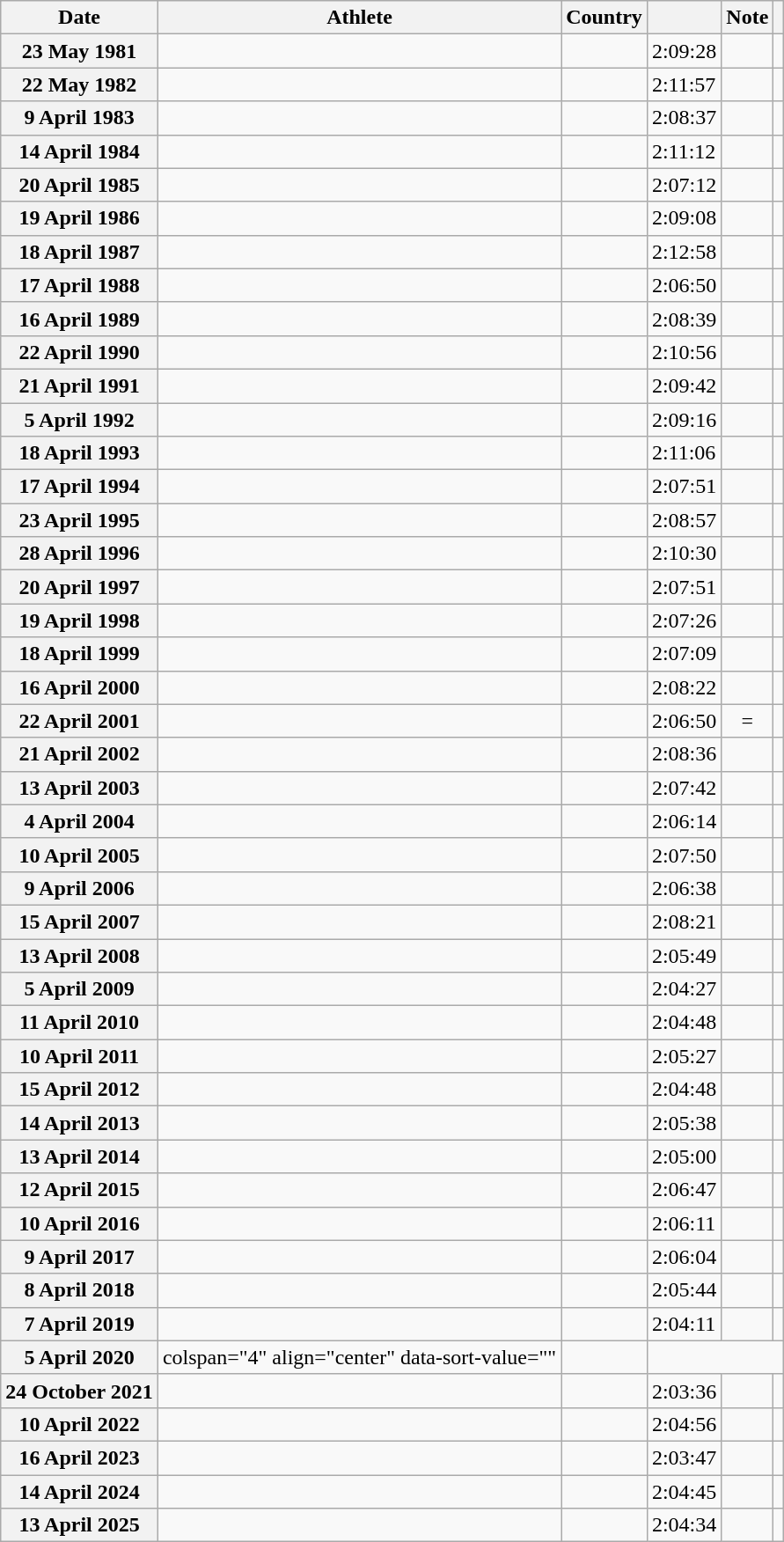<table class="wikitable sortable plainrowheaders">
<tr>
<th scope="col">Date</th>
<th scope="col">Athlete</th>
<th scope="col">Country</th>
<th scope="col"></th>
<th scope="col">Note</th>
<th scope="col" class="unsortable"></th>
</tr>
<tr>
<th scope="row">23 May 1981</th>
<td></td>
<td></td>
<td>2:09:28</td>
<td style="text-align:center"><a href='#'></a></td>
<td style="text-align:center"></td>
</tr>
<tr>
<th scope="row">22 May 1982</th>
<td></td>
<td></td>
<td>2:11:57</td>
<td></td>
<td style="text-align:center"></td>
</tr>
<tr>
<th scope="row">9 April 1983</th>
<td></td>
<td></td>
<td>2:08:37</td>
<td style="text-align:center"><a href='#'></a></td>
<td style="text-align:center"></td>
</tr>
<tr>
<th scope="row">14 April 1984</th>
<td></td>
<td></td>
<td>2:11:12</td>
<td></td>
<td style="text-align:center"></td>
</tr>
<tr>
<th scope="row">20 April 1985</th>
<td></td>
<td></td>
<td>2:07:12</td>
<td style="text-align:center"></td>
<td style="text-align:center"></td>
</tr>
<tr>
<th scope="row">19 April 1986</th>
<td></td>
<td></td>
<td>2:09:08</td>
<td></td>
<td style="text-align:center"></td>
</tr>
<tr>
<th scope="row">18 April 1987</th>
<td></td>
<td></td>
<td>2:12:58</td>
<td></td>
<td style="text-align:center"></td>
</tr>
<tr>
<th scope="row">17 April 1988</th>
<td></td>
<td></td>
<td>2:06:50</td>
<td style="text-align:center"></td>
<td style="text-align:center"></td>
</tr>
<tr>
<th scope="row">16 April 1989</th>
<td></td>
<td></td>
<td>2:08:39</td>
<td></td>
<td style="text-align:center"></td>
</tr>
<tr>
<th scope="row">22 April 1990</th>
<td></td>
<td></td>
<td>2:10:56</td>
<td></td>
<td style="text-align:center"></td>
</tr>
<tr>
<th scope="row">21 April 1991</th>
<td></td>
<td></td>
<td>2:09:42</td>
<td></td>
<td style="text-align:center"></td>
</tr>
<tr>
<th scope="row">5 April 1992</th>
<td></td>
<td></td>
<td>2:09:16</td>
<td></td>
<td style="text-align:center"></td>
</tr>
<tr>
<th scope="row">18 April 1993</th>
<td></td>
<td></td>
<td>2:11:06</td>
<td></td>
<td style="text-align:center"></td>
</tr>
<tr>
<th scope="row">17 April 1994</th>
<td></td>
<td></td>
<td>2:07:51</td>
<td></td>
<td style="text-align:center"></td>
</tr>
<tr>
<th scope="row">23 April 1995</th>
<td></td>
<td></td>
<td>2:08:57</td>
<td></td>
<td style="text-align:center"></td>
</tr>
<tr>
<th scope="row">28 April 1996</th>
<td></td>
<td></td>
<td>2:10:30</td>
<td></td>
<td style="text-align:center"></td>
</tr>
<tr>
<th scope="row">20 April 1997</th>
<td></td>
<td></td>
<td>2:07:51</td>
<td></td>
<td style="text-align:center"></td>
</tr>
<tr>
<th scope="row">19 April 1998</th>
<td></td>
<td></td>
<td>2:07:26</td>
<td></td>
<td style="text-align:center"></td>
</tr>
<tr>
<th scope="row">18 April 1999</th>
<td></td>
<td></td>
<td>2:07:09</td>
<td></td>
<td style="text-align:center"></td>
</tr>
<tr>
<th scope="row">16 April 2000</th>
<td></td>
<td></td>
<td>2:08:22</td>
<td></td>
<td style="text-align:center"></td>
</tr>
<tr>
<th scope="row">22 April 2001</th>
<td></td>
<td></td>
<td>2:06:50</td>
<td style="text-align:center">=<a href='#'></a></td>
<td style="text-align:center"></td>
</tr>
<tr>
<th scope="row">21 April 2002</th>
<td></td>
<td></td>
<td>2:08:36</td>
<td></td>
<td style="text-align:center"></td>
</tr>
<tr>
<th scope="row">13 April 2003</th>
<td></td>
<td></td>
<td>2:07:42</td>
<td></td>
<td style="text-align:center"></td>
</tr>
<tr>
<th scope="row">4 April 2004</th>
<td></td>
<td></td>
<td>2:06:14</td>
<td style="text-align:center"><a href='#'></a></td>
<td style="text-align:center"></td>
</tr>
<tr>
<th scope="row">10 April 2005</th>
<td></td>
<td></td>
<td>2:07:50</td>
<td></td>
<td style="text-align:center"></td>
</tr>
<tr>
<th scope="row">9 April 2006</th>
<td></td>
<td></td>
<td>2:06:38</td>
<td></td>
<td style="text-align:center"></td>
</tr>
<tr>
<th scope="row">15 April 2007</th>
<td></td>
<td></td>
<td>2:08:21</td>
<td></td>
<td style="text-align:center"></td>
</tr>
<tr>
<th scope="row">13 April 2008</th>
<td></td>
<td></td>
<td>2:05:49</td>
<td style="text-align:center"><a href='#'></a></td>
<td style="text-align:center"></td>
</tr>
<tr>
<th scope="row">5 April 2009</th>
<td></td>
<td></td>
<td>2:04:27</td>
<td style="text-align:center"><a href='#'></a></td>
<td style="text-align:center"></td>
</tr>
<tr>
<th scope="row">11 April 2010</th>
<td></td>
<td></td>
<td>2:04:48</td>
<td></td>
<td style="text-align:center"></td>
</tr>
<tr>
<th scope="row">10 April 2011</th>
<td></td>
<td></td>
<td>2:05:27</td>
<td></td>
<td style="text-align:center"></td>
</tr>
<tr>
<th scope="row">15 April 2012</th>
<td></td>
<td></td>
<td>2:04:48</td>
<td></td>
<td style="text-align:center"></td>
</tr>
<tr>
<th scope="row">14 April 2013</th>
<td></td>
<td></td>
<td>2:05:38</td>
<td></td>
<td style="text-align:center"></td>
</tr>
<tr>
<th scope="row">13 April 2014</th>
<td></td>
<td></td>
<td>2:05:00</td>
<td></td>
<td style="text-align:center"></td>
</tr>
<tr>
<th scope="row">12 April 2015</th>
<td></td>
<td></td>
<td>2:06:47</td>
<td></td>
<td style="text-align:center"></td>
</tr>
<tr>
<th scope="row">10 April 2016</th>
<td></td>
<td></td>
<td>2:06:11</td>
<td></td>
<td style="text-align:center"></td>
</tr>
<tr>
<th scope="row">9 April 2017</th>
<td></td>
<td></td>
<td>2:06:04</td>
<td></td>
<td style="text-align:center"></td>
</tr>
<tr>
<th scope="row">8 April 2018</th>
<td></td>
<td></td>
<td>2:05:44</td>
<td></td>
<td style="text-align:center"></td>
</tr>
<tr>
<th scope="row">7 April 2019</th>
<td></td>
<td></td>
<td>2:04:11</td>
<td style="text-align:center"><a href='#'></a></td>
<td style="text-align:center"></td>
</tr>
<tr>
<th scope="row">5 April 2020</th>
<td>colspan="4" align="center" data-sort-value="" </td>
<td style="text-align:center"></td>
</tr>
<tr>
<th scope="row">24 October 2021</th>
<td></td>
<td></td>
<td>2:03:36</td>
<td style="text-align:center"><a href='#'></a></td>
<td style="text-align:center"></td>
</tr>
<tr>
<th scope="row">10 April 2022</th>
<td></td>
<td></td>
<td>2:04:56</td>
<td></td>
<td style="text-align:center"></td>
</tr>
<tr>
<th scope="row">16 April 2023</th>
<td></td>
<td></td>
<td>2:03:47</td>
<td></td>
<td style="text-align:center"></td>
</tr>
<tr>
<th scope="row">14 April 2024</th>
<td></td>
<td></td>
<td>2:04:45</td>
<td></td>
<td style="text-align:center"></td>
</tr>
<tr>
<th scope="row">13 April 2025</th>
<td></td>
<td></td>
<td>2:04:34</td>
<td></td>
<td style="text-align:center"></td>
</tr>
</table>
